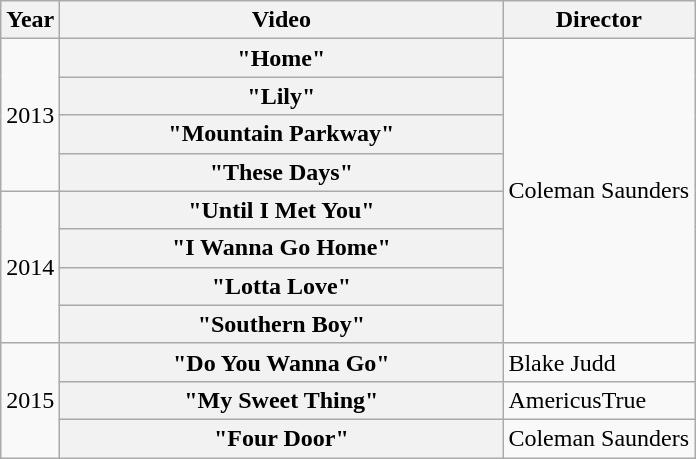<table class="wikitable plainrowheaders">
<tr>
<th>Year</th>
<th style="width:18em;">Video</th>
<th>Director</th>
</tr>
<tr>
<td rowspan="4">2013</td>
<th scope="row">"Home"</th>
<td rowspan="8">Coleman Saunders</td>
</tr>
<tr>
<th scope="row">"Lily"</th>
</tr>
<tr>
<th scope="row">"Mountain Parkway"</th>
</tr>
<tr>
<th scope="row">"These Days"</th>
</tr>
<tr>
<td rowspan="4">2014</td>
<th scope="row">"Until I Met You"</th>
</tr>
<tr>
<th scope="row">"I Wanna Go Home"</th>
</tr>
<tr>
<th scope="row">"Lotta Love"</th>
</tr>
<tr>
<th scope="row">"Southern Boy"</th>
</tr>
<tr>
<td rowspan="3">2015</td>
<th scope="row">"Do You Wanna Go"</th>
<td>Blake Judd</td>
</tr>
<tr>
<th scope="row">"My Sweet Thing"</th>
<td>AmericusTrue</td>
</tr>
<tr>
<th scope="row">"Four Door"</th>
<td>Coleman Saunders</td>
</tr>
</table>
